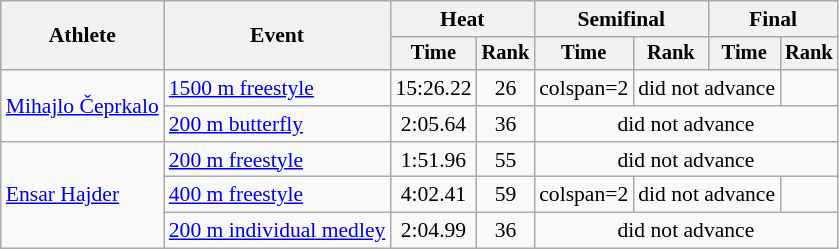<table class=wikitable style="font-size:90%">
<tr>
<th rowspan="2">Athlete</th>
<th rowspan="2">Event</th>
<th colspan="2">Heat</th>
<th colspan="2">Semifinal</th>
<th colspan="2">Final</th>
</tr>
<tr style="font-size:95%">
<th>Time</th>
<th>Rank</th>
<th>Time</th>
<th>Rank</th>
<th>Time</th>
<th>Rank</th>
</tr>
<tr align=center>
<td align=left rowspan=2><a href='#'>Mihajlo Čeprkalo</a></td>
<td align=left><a href='#'>1500 m freestyle</a></td>
<td>15:26.22</td>
<td>26</td>
<td>colspan=2 </td>
<td colspan=2>did not advance</td>
</tr>
<tr align=center>
<td align=left><a href='#'>200 m butterfly</a></td>
<td>2:05.64</td>
<td>36</td>
<td colspan=4>did not advance</td>
</tr>
<tr align=center>
<td align=left rowspan=3><a href='#'>Ensar Hajder</a></td>
<td align=left><a href='#'>200 m freestyle</a></td>
<td>1:51.96</td>
<td>55</td>
<td colspan=4>did not advance</td>
</tr>
<tr align=center>
<td align=left><a href='#'>400 m freestyle</a></td>
<td>4:02.41</td>
<td>59</td>
<td>colspan=2 </td>
<td colspan=2>did not advance</td>
</tr>
<tr align=center>
<td align=left><a href='#'>200 m individual medley</a></td>
<td>2:04.99</td>
<td>36</td>
<td colspan=4>did not advance</td>
</tr>
</table>
